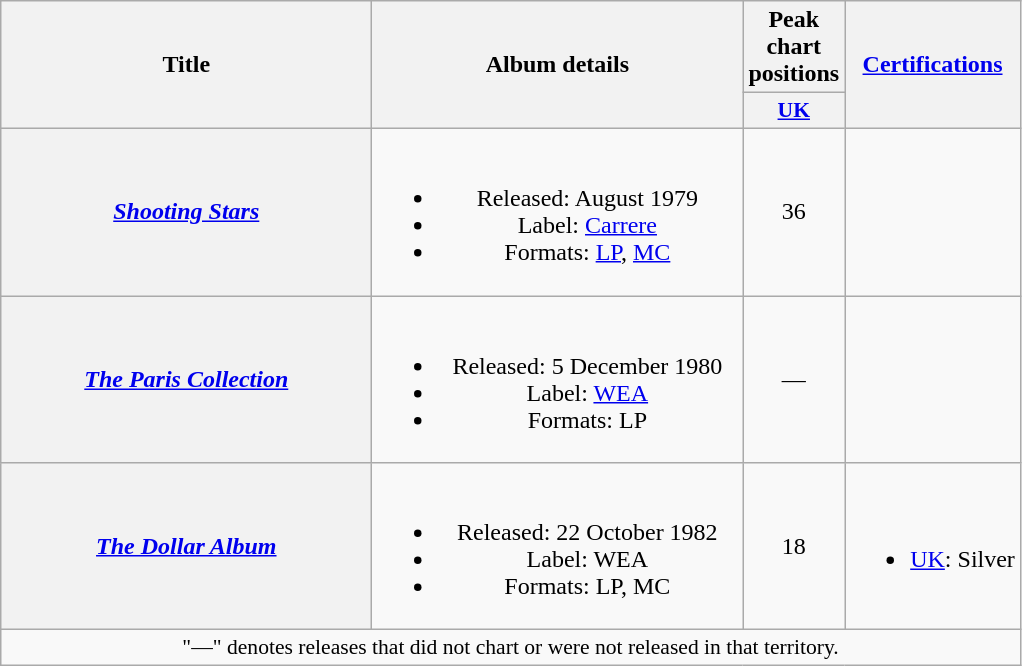<table class="wikitable plainrowheaders" style="text-align:center;">
<tr>
<th rowspan="2" scope="col" style="width:15em;">Title</th>
<th rowspan="2" scope="col" style="width:15em;">Album details</th>
<th>Peak chart positions</th>
<th rowspan="2"><a href='#'>Certifications</a></th>
</tr>
<tr>
<th scope="col" style="width:2em;font-size:90%;"><a href='#'>UK</a><br></th>
</tr>
<tr>
<th scope="row"><em><a href='#'>Shooting Stars</a></em></th>
<td><br><ul><li>Released: August 1979</li><li>Label: <a href='#'>Carrere</a></li><li>Formats: <a href='#'>LP</a>, <a href='#'>MC</a></li></ul></td>
<td>36</td>
<td></td>
</tr>
<tr>
<th scope="row"><em><a href='#'>The Paris Collection</a></em></th>
<td><br><ul><li>Released: 5 December 1980</li><li>Label: <a href='#'>WEA</a></li><li>Formats: LP</li></ul></td>
<td>—</td>
<td></td>
</tr>
<tr>
<th scope="row"><em><a href='#'>The Dollar Album</a></em></th>
<td><br><ul><li>Released: 22 October 1982</li><li>Label: WEA</li><li>Formats: LP, MC</li></ul></td>
<td>18</td>
<td><br><ul><li><a href='#'>UK</a>: Silver</li></ul></td>
</tr>
<tr>
<td colspan="4" style="font-size:90%">"—" denotes releases that did not chart or were not released in that territory.</td>
</tr>
</table>
